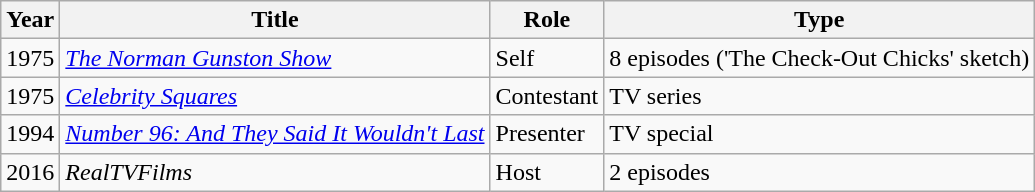<table class="wikitable">
<tr>
<th>Year</th>
<th>Title</th>
<th>Role</th>
<th>Type</th>
</tr>
<tr>
<td>1975</td>
<td><em><a href='#'>The Norman Gunston Show</a></em></td>
<td>Self</td>
<td>8 episodes ('The Check-Out Chicks' sketch)</td>
</tr>
<tr>
<td>1975</td>
<td><em><a href='#'>Celebrity Squares</a></em></td>
<td>Contestant</td>
<td>TV series</td>
</tr>
<tr>
<td>1994</td>
<td><em><a href='#'>Number 96: And They Said It Wouldn't Last</a></em></td>
<td>Presenter</td>
<td>TV special</td>
</tr>
<tr>
<td>2016</td>
<td><em>RealTVFilms</em></td>
<td>Host</td>
<td>2 episodes</td>
</tr>
</table>
